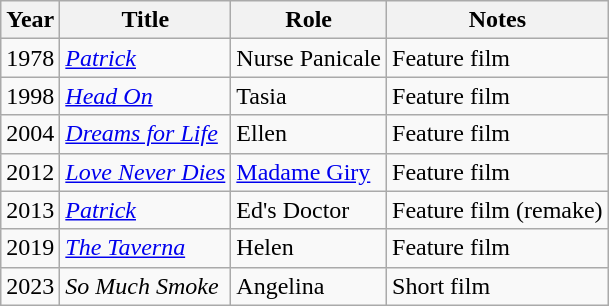<table class="wikitable sortable">
<tr>
<th>Year</th>
<th>Title</th>
<th>Role</th>
<th>Notes</th>
</tr>
<tr>
<td>1978</td>
<td><em><a href='#'>Patrick</a></em></td>
<td>Nurse Panicale</td>
<td>Feature film</td>
</tr>
<tr>
<td>1998</td>
<td><em><a href='#'>Head On</a></em></td>
<td>Tasia</td>
<td>Feature film</td>
</tr>
<tr>
<td>2004</td>
<td><em><a href='#'>Dreams for Life</a></em></td>
<td>Ellen</td>
<td>Feature film</td>
</tr>
<tr>
<td>2012</td>
<td><em><a href='#'>Love Never Dies</a></em></td>
<td><a href='#'>Madame Giry</a></td>
<td>Feature film</td>
</tr>
<tr>
<td>2013</td>
<td><em><a href='#'>Patrick</a></em></td>
<td>Ed's Doctor</td>
<td>Feature film (remake)</td>
</tr>
<tr>
<td>2019</td>
<td><em><a href='#'>The Taverna</a></em></td>
<td>Helen</td>
<td>Feature film</td>
</tr>
<tr>
<td>2023</td>
<td><em>So Much Smoke</em></td>
<td>Angelina</td>
<td>Short film</td>
</tr>
</table>
